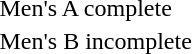<table>
<tr>
<td>Men's A complete<br></td>
<td></td>
<td></td>
<td></td>
</tr>
<tr>
<td>Men's B incomplete<br></td>
<td></td>
<td></td>
<td></td>
</tr>
</table>
